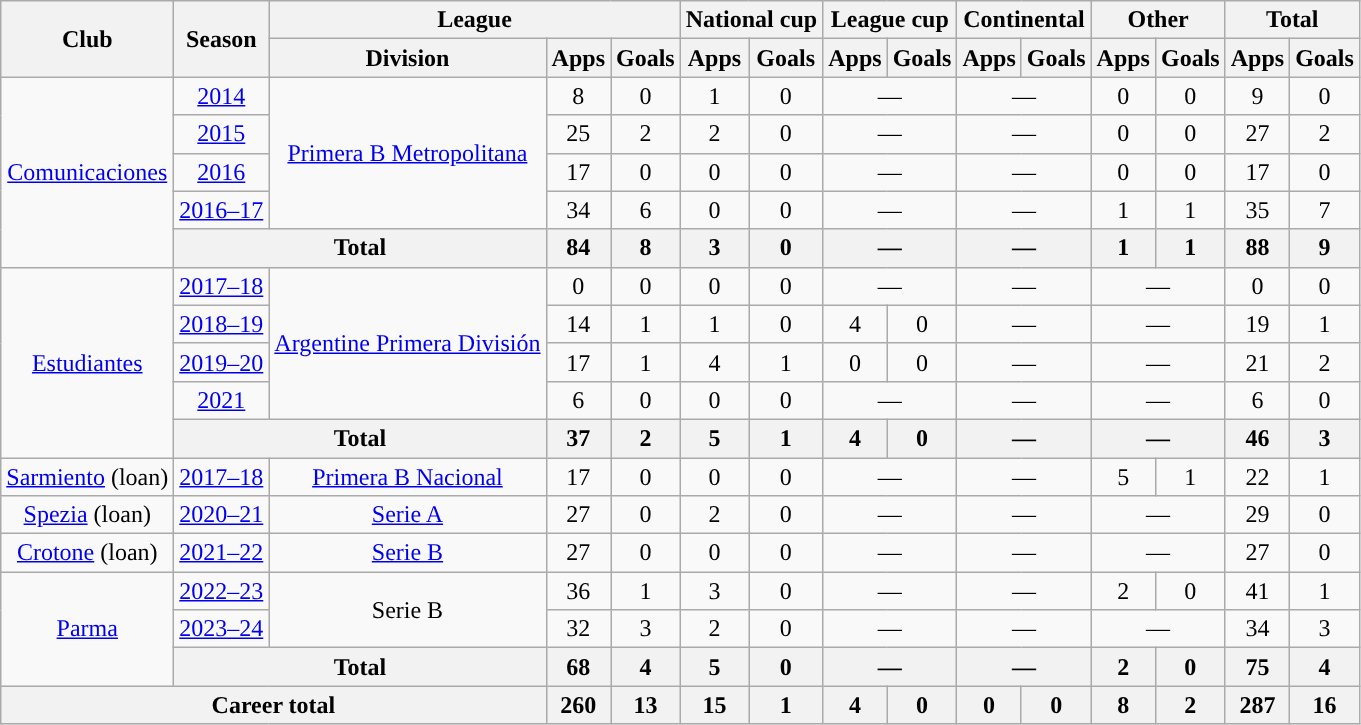<table class="wikitable" style="text-align:center">
<tr>
<th rowspan="2">Club</th>
<th rowspan="2">Season</th>
<th colspan="3">League</th>
<th colspan="2">National cup</th>
<th colspan="2">League cup</th>
<th colspan="2">Continental</th>
<th colspan="2">Other</th>
<th colspan="2">Total</th>
</tr>
<tr>
<th>Division</th>
<th>Apps</th>
<th>Goals</th>
<th>Apps</th>
<th>Goals</th>
<th>Apps</th>
<th>Goals</th>
<th>Apps</th>
<th>Goals</th>
<th>Apps</th>
<th>Goals</th>
<th>Apps</th>
<th>Goals</th>
</tr>
<tr>
<td rowspan="5"><a href='#'>Comunicaciones</a></td>
<td><a href='#'>2014</a></td>
<td rowspan="4"><a href='#'>Primera B Metropolitana</a></td>
<td>8</td>
<td>0</td>
<td>1</td>
<td>0</td>
<td colspan="2">—</td>
<td colspan="2">—</td>
<td>0</td>
<td>0</td>
<td>9</td>
<td>0</td>
</tr>
<tr>
<td><a href='#'>2015</a></td>
<td>25</td>
<td>2</td>
<td>2</td>
<td>0</td>
<td colspan="2">—</td>
<td colspan="2">—</td>
<td>0</td>
<td>0</td>
<td>27</td>
<td>2</td>
</tr>
<tr>
<td><a href='#'>2016</a></td>
<td>17</td>
<td>0</td>
<td>0</td>
<td>0</td>
<td colspan="2">—</td>
<td colspan="2">—</td>
<td>0</td>
<td>0</td>
<td>17</td>
<td>0</td>
</tr>
<tr>
<td><a href='#'>2016–17</a></td>
<td>34</td>
<td>6</td>
<td>0</td>
<td>0</td>
<td colspan="2">—</td>
<td colspan="2">—</td>
<td>1</td>
<td>1</td>
<td>35</td>
<td>7</td>
</tr>
<tr>
<th colspan="2">Total</th>
<th>84</th>
<th>8</th>
<th>3</th>
<th>0</th>
<th colspan="2">—</th>
<th colspan="2">—</th>
<th>1</th>
<th>1</th>
<th>88</th>
<th>9</th>
</tr>
<tr>
<td rowspan="5"><a href='#'>Estudiantes</a></td>
<td><a href='#'>2017–18</a></td>
<td rowspan="4"><a href='#'>Argentine Primera División</a></td>
<td>0</td>
<td>0</td>
<td>0</td>
<td>0</td>
<td colspan="2">—</td>
<td colspan="2">—</td>
<td colspan="2">—</td>
<td>0</td>
<td>0</td>
</tr>
<tr>
<td><a href='#'>2018–19</a></td>
<td>14</td>
<td>1</td>
<td>1</td>
<td>0</td>
<td>4</td>
<td>0</td>
<td colspan="2">—</td>
<td colspan="2">—</td>
<td>19</td>
<td>1</td>
</tr>
<tr>
<td><a href='#'>2019–20</a></td>
<td>17</td>
<td>1</td>
<td>4</td>
<td>1</td>
<td>0</td>
<td>0</td>
<td colspan="2">—</td>
<td colspan="2">—</td>
<td>21</td>
<td>2</td>
</tr>
<tr>
<td><a href='#'>2021</a></td>
<td>6</td>
<td>0</td>
<td>0</td>
<td>0</td>
<td colspan="2">—</td>
<td colspan="2">—</td>
<td colspan="2">—</td>
<td>6</td>
<td>0</td>
</tr>
<tr>
<th colspan="2">Total</th>
<th>37</th>
<th>2</th>
<th>5</th>
<th>1</th>
<th>4</th>
<th>0</th>
<th colspan="2">—</th>
<th colspan="2">—</th>
<th>46</th>
<th>3</th>
</tr>
<tr>
<td><a href='#'>Sarmiento</a> (loan)</td>
<td><a href='#'>2017–18</a></td>
<td><a href='#'>Primera B Nacional</a></td>
<td>17</td>
<td>0</td>
<td>0</td>
<td>0</td>
<td colspan="2">—</td>
<td colspan="2">—</td>
<td>5</td>
<td>1</td>
<td>22</td>
<td>1</td>
</tr>
<tr>
<td><a href='#'>Spezia</a> (loan)</td>
<td><a href='#'>2020–21</a></td>
<td><a href='#'>Serie A</a></td>
<td>27</td>
<td>0</td>
<td>2</td>
<td>0</td>
<td colspan="2">—</td>
<td colspan="2">—</td>
<td colspan="2">—</td>
<td>29</td>
<td>0</td>
</tr>
<tr>
<td><a href='#'>Crotone</a> (loan)</td>
<td><a href='#'>2021–22</a></td>
<td><a href='#'>Serie B</a></td>
<td>27</td>
<td>0</td>
<td>0</td>
<td>0</td>
<td colspan="2">—</td>
<td colspan="2">—</td>
<td colspan="2">—</td>
<td>27</td>
<td>0</td>
</tr>
<tr>
<td rowspan="3"><a href='#'>Parma</a></td>
<td><a href='#'>2022–23</a></td>
<td rowspan="2">Serie B</td>
<td>36</td>
<td>1</td>
<td>3</td>
<td>0</td>
<td colspan="2">—</td>
<td colspan="2">—</td>
<td>2</td>
<td>0</td>
<td>41</td>
<td>1</td>
</tr>
<tr>
<td><a href='#'>2023–24</a></td>
<td>32</td>
<td>3</td>
<td>2</td>
<td>0</td>
<td colspan="2">—</td>
<td colspan="2">—</td>
<td colspan="2">—</td>
<td>34</td>
<td>3</td>
</tr>
<tr>
<th colspan="2">Total</th>
<th>68</th>
<th>4</th>
<th>5</th>
<th>0</th>
<th colspan="2">—</th>
<th colspan="2">—</th>
<th>2</th>
<th>0</th>
<th>75</th>
<th>4</th>
</tr>
<tr>
<th colspan="3">Career total</th>
<th>260</th>
<th>13</th>
<th>15</th>
<th>1</th>
<th>4</th>
<th>0</th>
<th>0</th>
<th>0</th>
<th>8</th>
<th>2</th>
<th>287</th>
<th>16</th>
</tr>
</table>
